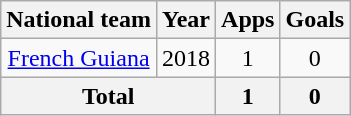<table class="wikitable" style="text-align:center">
<tr>
<th>National team</th>
<th>Year</th>
<th>Apps</th>
<th>Goals</th>
</tr>
<tr>
<td rowspan="1"><a href='#'>French Guiana</a></td>
<td>2018</td>
<td>1</td>
<td>0</td>
</tr>
<tr>
<th colspan=2>Total</th>
<th>1</th>
<th>0</th>
</tr>
</table>
